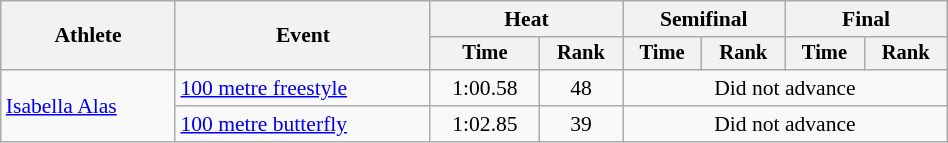<table class="wikitable" style="text-align:center; font-size:90%; width:50%;">
<tr>
<th rowspan="2">Athlete</th>
<th rowspan="2">Event</th>
<th colspan="2">Heat</th>
<th colspan="2">Semifinal</th>
<th colspan="2">Final</th>
</tr>
<tr style="font-size:95%">
<th>Time</th>
<th>Rank</th>
<th>Time</th>
<th>Rank</th>
<th>Time</th>
<th>Rank</th>
</tr>
<tr>
<td align=left rowspan=2><a href='#'>Isabella Alas</a></td>
<td align=left><a href='#'>100 metre freestyle</a></td>
<td>1:00.58</td>
<td>48</td>
<td colspan=4>Did not advance</td>
</tr>
<tr>
<td align=left><a href='#'>100 metre butterfly</a></td>
<td>1:02.85</td>
<td>39</td>
<td colspan=4>Did not advance</td>
</tr>
</table>
